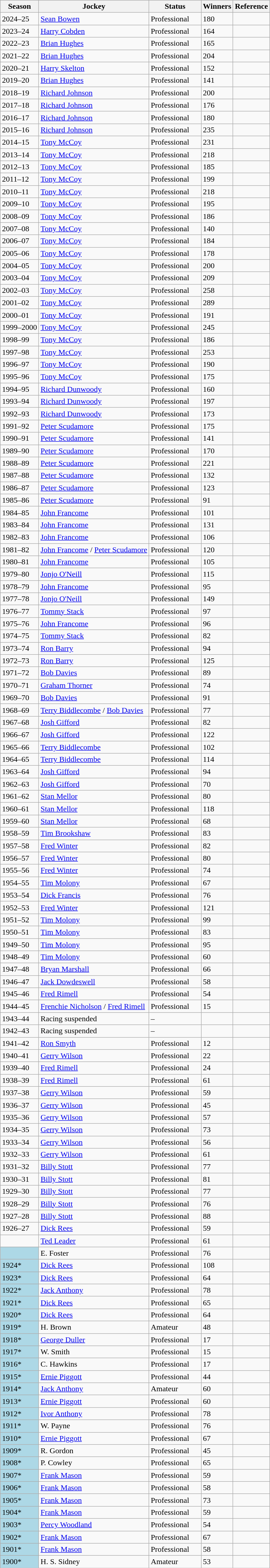<table class="wikitable sortable">
<tr>
<th>Season</th>
<th>Jockey</th>
<th>Status</th>
<th>Winners</th>
<th class="unsortable">Reference</th>
</tr>
<tr>
<td>2024–25</td>
<td><a href='#'>Sean Bowen</a></td>
<td>Professional</td>
<td>180</td>
<td></td>
</tr>
<tr>
<td>2023–24</td>
<td><a href='#'>Harry Cobden</a></td>
<td>Professional</td>
<td>164</td>
<td></td>
</tr>
<tr>
<td>2022–23</td>
<td><a href='#'>Brian Hughes</a></td>
<td>Professional</td>
<td>165</td>
<td></td>
</tr>
<tr>
<td>2021–22</td>
<td><a href='#'>Brian Hughes</a></td>
<td>Professional</td>
<td>204</td>
<td></td>
</tr>
<tr>
<td>2020–21</td>
<td><a href='#'>Harry Skelton</a></td>
<td>Professional</td>
<td>152</td>
<td></td>
</tr>
<tr>
<td>2019–20</td>
<td><a href='#'>Brian Hughes</a></td>
<td>Professional</td>
<td>141</td>
<td></td>
</tr>
<tr>
<td>2018–19</td>
<td><a href='#'>Richard Johnson</a></td>
<td>Professional</td>
<td>200</td>
<td></td>
</tr>
<tr>
<td>2017–18</td>
<td><a href='#'>Richard Johnson</a></td>
<td>Professional</td>
<td>176</td>
<td></td>
</tr>
<tr>
<td>2016–17</td>
<td><a href='#'>Richard Johnson</a></td>
<td>Professional</td>
<td>180</td>
<td></td>
</tr>
<tr>
<td>2015–16</td>
<td><a href='#'>Richard Johnson</a></td>
<td>Professional</td>
<td>235</td>
<td></td>
</tr>
<tr>
<td>2014–15</td>
<td><a href='#'>Tony McCoy</a></td>
<td>Professional</td>
<td>231</td>
<td></td>
</tr>
<tr>
<td>2013–14</td>
<td><a href='#'>Tony McCoy</a></td>
<td>Professional</td>
<td>218</td>
<td></td>
</tr>
<tr>
<td>2012–13</td>
<td><a href='#'>Tony McCoy</a></td>
<td>Professional</td>
<td>185</td>
<td></td>
</tr>
<tr>
<td>2011–12</td>
<td><a href='#'>Tony McCoy</a></td>
<td>Professional</td>
<td>199</td>
<td></td>
</tr>
<tr>
<td>2010–11</td>
<td><a href='#'>Tony McCoy</a></td>
<td>Professional</td>
<td>218</td>
<td></td>
</tr>
<tr>
<td>2009–10</td>
<td><a href='#'>Tony McCoy</a></td>
<td>Professional</td>
<td>195</td>
<td></td>
</tr>
<tr>
<td>2008–09</td>
<td><a href='#'>Tony McCoy</a></td>
<td>Professional</td>
<td>186</td>
<td></td>
</tr>
<tr>
<td>2007–08</td>
<td><a href='#'>Tony McCoy</a></td>
<td>Professional</td>
<td>140</td>
<td></td>
</tr>
<tr>
<td>2006–07</td>
<td><a href='#'>Tony McCoy</a></td>
<td>Professional</td>
<td>184</td>
<td></td>
</tr>
<tr>
<td>2005–06</td>
<td><a href='#'>Tony McCoy</a></td>
<td>Professional</td>
<td>178</td>
<td></td>
</tr>
<tr>
<td>2004–05</td>
<td><a href='#'>Tony McCoy</a></td>
<td>Professional</td>
<td>200</td>
<td></td>
</tr>
<tr>
<td>2003–04</td>
<td><a href='#'>Tony McCoy</a></td>
<td>Professional</td>
<td>209</td>
<td></td>
</tr>
<tr>
<td>2002–03</td>
<td><a href='#'>Tony McCoy</a></td>
<td>Professional</td>
<td>258</td>
<td></td>
</tr>
<tr>
<td>2001–02</td>
<td><a href='#'>Tony McCoy</a></td>
<td>Professional</td>
<td>289</td>
<td></td>
</tr>
<tr>
<td>2000–01</td>
<td><a href='#'>Tony McCoy</a></td>
<td>Professional</td>
<td>191</td>
<td></td>
</tr>
<tr>
<td>1999–2000</td>
<td><a href='#'>Tony McCoy</a></td>
<td>Professional</td>
<td>245</td>
<td></td>
</tr>
<tr>
<td>1998–99</td>
<td><a href='#'>Tony McCoy</a></td>
<td>Professional</td>
<td>186</td>
<td></td>
</tr>
<tr>
<td>1997–98</td>
<td><a href='#'>Tony McCoy</a></td>
<td>Professional</td>
<td>253</td>
<td></td>
</tr>
<tr>
<td>1996–97</td>
<td><a href='#'>Tony McCoy</a></td>
<td>Professional</td>
<td>190</td>
<td></td>
</tr>
<tr>
<td>1995–96</td>
<td><a href='#'>Tony McCoy</a></td>
<td>Professional</td>
<td>175</td>
<td></td>
</tr>
<tr>
<td>1994–95</td>
<td><a href='#'>Richard Dunwoody</a></td>
<td>Professional</td>
<td>160</td>
<td></td>
</tr>
<tr>
<td>1993–94</td>
<td><a href='#'>Richard Dunwoody</a></td>
<td>Professional</td>
<td>197</td>
<td></td>
</tr>
<tr>
<td>1992–93</td>
<td><a href='#'>Richard Dunwoody</a></td>
<td>Professional</td>
<td>173</td>
<td></td>
</tr>
<tr>
<td>1991–92</td>
<td><a href='#'>Peter Scudamore</a></td>
<td>Professional</td>
<td>175</td>
<td></td>
</tr>
<tr>
<td>1990–91</td>
<td><a href='#'>Peter Scudamore</a></td>
<td>Professional</td>
<td>141</td>
<td></td>
</tr>
<tr>
<td>1989–90</td>
<td><a href='#'>Peter Scudamore</a></td>
<td>Professional</td>
<td>170</td>
<td></td>
</tr>
<tr>
<td>1988–89</td>
<td><a href='#'>Peter Scudamore</a></td>
<td>Professional</td>
<td>221</td>
<td></td>
</tr>
<tr>
<td>1987–88</td>
<td><a href='#'>Peter Scudamore</a></td>
<td>Professional</td>
<td>132</td>
<td></td>
</tr>
<tr>
<td>1986–87</td>
<td><a href='#'>Peter Scudamore</a></td>
<td>Professional</td>
<td>123</td>
<td></td>
</tr>
<tr>
<td>1985–86</td>
<td><a href='#'>Peter Scudamore</a></td>
<td>Professional</td>
<td>91</td>
<td></td>
</tr>
<tr>
<td>1984–85</td>
<td><a href='#'>John Francome</a></td>
<td>Professional</td>
<td>101</td>
<td></td>
</tr>
<tr>
<td>1983–84</td>
<td><a href='#'>John Francome</a></td>
<td>Professional</td>
<td>131</td>
<td></td>
</tr>
<tr>
<td>1982–83</td>
<td><a href='#'>John Francome</a></td>
<td>Professional</td>
<td>106</td>
<td></td>
</tr>
<tr>
<td>1981–82</td>
<td><a href='#'>John Francome</a> / <a href='#'>Peter Scudamore</a></td>
<td>Professional</td>
<td>120</td>
<td></td>
</tr>
<tr>
<td>1980–81</td>
<td><a href='#'>John Francome</a></td>
<td>Professional</td>
<td>105</td>
<td></td>
</tr>
<tr>
<td>1979–80</td>
<td><a href='#'>Jonjo O'Neill</a></td>
<td>Professional</td>
<td>115</td>
<td></td>
</tr>
<tr>
<td>1978–79</td>
<td><a href='#'>John Francome</a></td>
<td>Professional</td>
<td>95</td>
<td></td>
</tr>
<tr>
<td>1977–78</td>
<td><a href='#'>Jonjo O'Neill</a></td>
<td>Professional</td>
<td>149</td>
<td></td>
</tr>
<tr>
<td>1976–77</td>
<td><a href='#'>Tommy Stack</a></td>
<td>Professional</td>
<td>97</td>
<td></td>
</tr>
<tr>
<td>1975–76</td>
<td><a href='#'>John Francome</a></td>
<td>Professional</td>
<td>96</td>
<td></td>
</tr>
<tr>
<td>1974–75</td>
<td><a href='#'>Tommy Stack</a></td>
<td>Professional</td>
<td>82</td>
<td></td>
</tr>
<tr>
<td>1973–74</td>
<td><a href='#'>Ron Barry</a></td>
<td>Professional</td>
<td>94</td>
<td></td>
</tr>
<tr>
<td>1972–73</td>
<td><a href='#'>Ron Barry</a></td>
<td>Professional</td>
<td>125</td>
<td></td>
</tr>
<tr>
<td>1971–72</td>
<td><a href='#'>Bob Davies</a></td>
<td>Professional</td>
<td>89</td>
<td></td>
</tr>
<tr>
<td>1970–71</td>
<td><a href='#'>Graham Thorner</a></td>
<td>Professional</td>
<td>74</td>
<td></td>
</tr>
<tr>
<td>1969–70</td>
<td><a href='#'>Bob Davies</a></td>
<td>Professional</td>
<td>91</td>
<td></td>
</tr>
<tr>
<td>1968–69</td>
<td><a href='#'>Terry Biddlecombe</a> / <a href='#'>Bob Davies</a></td>
<td>Professional</td>
<td>77</td>
<td></td>
</tr>
<tr>
<td>1967–68</td>
<td><a href='#'>Josh Gifford</a></td>
<td>Professional</td>
<td>82</td>
<td></td>
</tr>
<tr>
<td>1966–67</td>
<td><a href='#'>Josh Gifford</a></td>
<td>Professional</td>
<td>122</td>
<td></td>
</tr>
<tr>
<td>1965–66</td>
<td><a href='#'>Terry Biddlecombe</a></td>
<td>Professional</td>
<td>102</td>
<td></td>
</tr>
<tr>
<td>1964–65</td>
<td><a href='#'>Terry Biddlecombe</a></td>
<td>Professional</td>
<td>114</td>
<td></td>
</tr>
<tr>
<td>1963–64</td>
<td><a href='#'>Josh Gifford</a></td>
<td>Professional</td>
<td>94</td>
<td></td>
</tr>
<tr>
<td>1962–63</td>
<td><a href='#'>Josh Gifford</a></td>
<td>Professional</td>
<td>70</td>
<td></td>
</tr>
<tr>
<td>1961–62</td>
<td><a href='#'>Stan Mellor</a></td>
<td>Professional</td>
<td>80</td>
<td></td>
</tr>
<tr>
<td>1960–61</td>
<td><a href='#'>Stan Mellor</a></td>
<td>Professional</td>
<td>118</td>
<td></td>
</tr>
<tr>
<td>1959–60</td>
<td><a href='#'>Stan Mellor</a></td>
<td>Professional</td>
<td>68</td>
<td></td>
</tr>
<tr>
<td>1958–59</td>
<td><a href='#'>Tim Brookshaw</a></td>
<td>Professional</td>
<td>83</td>
<td></td>
</tr>
<tr>
<td>1957–58</td>
<td><a href='#'>Fred Winter</a></td>
<td>Professional</td>
<td>82</td>
<td></td>
</tr>
<tr>
<td>1956–57</td>
<td><a href='#'>Fred Winter</a></td>
<td>Professional</td>
<td>80</td>
<td></td>
</tr>
<tr>
<td>1955–56</td>
<td><a href='#'>Fred Winter</a></td>
<td>Professional</td>
<td>74</td>
<td></td>
</tr>
<tr>
<td>1954–55</td>
<td><a href='#'>Tim Molony</a></td>
<td>Professional</td>
<td>67</td>
<td></td>
</tr>
<tr>
<td>1953–54</td>
<td><a href='#'>Dick Francis</a></td>
<td>Professional</td>
<td>76</td>
<td></td>
</tr>
<tr>
<td>1952–53</td>
<td><a href='#'>Fred Winter</a></td>
<td>Professional</td>
<td>121</td>
<td></td>
</tr>
<tr>
<td>1951–52</td>
<td><a href='#'>Tim Molony</a></td>
<td>Professional</td>
<td>99</td>
<td></td>
</tr>
<tr>
<td>1950–51</td>
<td><a href='#'>Tim Molony</a></td>
<td>Professional</td>
<td>83</td>
<td></td>
</tr>
<tr>
<td>1949–50</td>
<td><a href='#'>Tim Molony</a></td>
<td>Professional</td>
<td>95</td>
<td></td>
</tr>
<tr>
<td>1948–49</td>
<td><a href='#'>Tim Molony</a></td>
<td>Professional</td>
<td>60</td>
<td></td>
</tr>
<tr>
<td>1947–48</td>
<td><a href='#'>Bryan Marshall</a></td>
<td>Professional</td>
<td>66</td>
<td></td>
</tr>
<tr>
<td>1946–47</td>
<td><a href='#'>Jack Dowdeswell</a></td>
<td>Professional</td>
<td>58</td>
<td></td>
</tr>
<tr>
<td>1945–46</td>
<td><a href='#'>Fred Rimell</a></td>
<td>Professional</td>
<td>54</td>
<td></td>
</tr>
<tr>
<td>1944–45</td>
<td><a href='#'>Frenchie Nicholson</a> / <a href='#'>Fred Rimell</a></td>
<td>Professional</td>
<td>15</td>
<td></td>
</tr>
<tr>
<td>1943–44</td>
<td>Racing suspended</td>
<td>–</td>
<td></td>
<td></td>
</tr>
<tr>
<td>1942–43</td>
<td>Racing suspended</td>
<td>–</td>
<td></td>
<td></td>
</tr>
<tr>
<td>1941–42</td>
<td><a href='#'>Ron Smyth</a></td>
<td>Professional</td>
<td>12</td>
<td></td>
</tr>
<tr>
<td>1940–41</td>
<td><a href='#'>Gerry Wilson</a></td>
<td>Professional</td>
<td>22</td>
<td></td>
</tr>
<tr>
<td>1939–40</td>
<td><a href='#'>Fred Rimell</a></td>
<td>Professional</td>
<td>24</td>
<td></td>
</tr>
<tr>
<td>1938–39</td>
<td><a href='#'>Fred Rimell</a></td>
<td>Professional</td>
<td>61</td>
<td></td>
</tr>
<tr>
<td>1937–38</td>
<td><a href='#'>Gerry Wilson</a></td>
<td>Professional</td>
<td>59</td>
<td></td>
</tr>
<tr>
<td>1936–37</td>
<td><a href='#'>Gerry Wilson</a></td>
<td>Professional</td>
<td>45</td>
<td></td>
</tr>
<tr>
<td>1935–36</td>
<td><a href='#'>Gerry Wilson</a></td>
<td>Professional</td>
<td>57</td>
<td></td>
</tr>
<tr>
<td>1934–35</td>
<td><a href='#'>Gerry Wilson</a></td>
<td>Professional</td>
<td>73</td>
<td></td>
</tr>
<tr>
<td>1933–34</td>
<td><a href='#'>Gerry Wilson</a></td>
<td>Professional</td>
<td>56</td>
<td></td>
</tr>
<tr>
<td>1932–33</td>
<td><a href='#'>Gerry Wilson</a></td>
<td>Professional</td>
<td>61</td>
<td></td>
</tr>
<tr>
<td>1931–32</td>
<td><a href='#'>Billy Stott</a></td>
<td>Professional</td>
<td>77</td>
<td></td>
</tr>
<tr>
<td>1930–31</td>
<td><a href='#'>Billy Stott</a></td>
<td>Professional</td>
<td>81</td>
<td></td>
</tr>
<tr>
<td>1929–30</td>
<td><a href='#'>Billy Stott</a></td>
<td>Professional</td>
<td>77</td>
<td></td>
</tr>
<tr>
<td>1928–29</td>
<td><a href='#'>Billy Stott</a></td>
<td>Professional</td>
<td>76</td>
<td></td>
</tr>
<tr>
<td>1927–28</td>
<td><a href='#'>Billy Stott</a></td>
<td>Professional</td>
<td>88</td>
<td></td>
</tr>
<tr>
<td>1926–27</td>
<td><a href='#'>Dick Rees</a></td>
<td>Professional</td>
<td>59</td>
<td></td>
</tr>
<tr>
<td></td>
<td><a href='#'>Ted Leader</a></td>
<td>Professional</td>
<td>61</td>
<td></td>
</tr>
<tr>
<td style="background:lightblue; color:black"></td>
<td>E. Foster</td>
<td>Professional</td>
<td>76</td>
<td></td>
</tr>
<tr>
<td style="background:lightblue; color:black">1924*</td>
<td><a href='#'>Dick Rees</a></td>
<td>Professional</td>
<td>108</td>
<td></td>
</tr>
<tr>
<td style="background:lightblue; color:black">1923*</td>
<td><a href='#'>Dick Rees</a></td>
<td>Professional</td>
<td>64</td>
<td></td>
</tr>
<tr>
<td style="background:lightblue; color:black">1922*</td>
<td><a href='#'>Jack Anthony</a></td>
<td>Professional</td>
<td>78</td>
<td></td>
</tr>
<tr>
<td style="background:lightblue; color:black">1921*</td>
<td><a href='#'>Dick Rees</a></td>
<td>Professional</td>
<td>65</td>
<td></td>
</tr>
<tr>
<td style="background:lightblue; color:black">1920*</td>
<td><a href='#'>Dick Rees</a></td>
<td>Professional</td>
<td>64</td>
<td></td>
</tr>
<tr>
<td style="background:lightblue; color:black">1919*</td>
<td>H. Brown</td>
<td>Amateur</td>
<td>48</td>
<td></td>
</tr>
<tr>
<td style="background:lightblue; color:black">1918*</td>
<td><a href='#'>George Duller</a></td>
<td>Professional</td>
<td>17</td>
<td></td>
</tr>
<tr>
<td style="background:lightblue; color:black">1917*</td>
<td>W. Smith</td>
<td>Professional</td>
<td>15</td>
<td></td>
</tr>
<tr>
<td style="background:lightblue; color:black">1916*</td>
<td>C. Hawkins</td>
<td>Professional</td>
<td>17</td>
<td></td>
</tr>
<tr>
<td style="background:lightblue; color:black">1915*</td>
<td><a href='#'>Ernie Piggott</a></td>
<td>Professional</td>
<td>44</td>
<td></td>
</tr>
<tr>
<td style="background:lightblue; color:black">1914*</td>
<td><a href='#'>Jack Anthony</a></td>
<td>Amateur</td>
<td>60</td>
<td></td>
</tr>
<tr>
<td style="background:lightblue; color:black">1913*</td>
<td><a href='#'>Ernie Piggott</a></td>
<td>Professional</td>
<td>60</td>
<td></td>
</tr>
<tr>
<td style="background:lightblue; color:black">1912*</td>
<td><a href='#'>Ivor Anthony</a></td>
<td>Professional</td>
<td>78</td>
<td></td>
</tr>
<tr>
<td style="background:lightblue; color:black">1911*</td>
<td>W. Payne</td>
<td>Professional</td>
<td>76</td>
<td></td>
</tr>
<tr>
<td style="background:lightblue; color:black">1910*</td>
<td><a href='#'>Ernie Piggott</a></td>
<td>Professional</td>
<td>67</td>
<td></td>
</tr>
<tr>
<td style="background:lightblue; color:black">1909*</td>
<td>R. Gordon</td>
<td>Professional</td>
<td>45</td>
<td></td>
</tr>
<tr>
<td style="background:lightblue; color:black">1908*</td>
<td>P. Cowley</td>
<td>Professional</td>
<td>65</td>
<td></td>
</tr>
<tr>
<td style="background:lightblue; color:black">1907*</td>
<td><a href='#'>Frank Mason</a></td>
<td>Professional</td>
<td>59</td>
<td></td>
</tr>
<tr>
<td style="background:lightblue; color:black">1906*</td>
<td><a href='#'>Frank Mason</a></td>
<td>Professional</td>
<td>58</td>
<td></td>
</tr>
<tr>
<td style="background:lightblue; color:black">1905*</td>
<td><a href='#'>Frank Mason</a></td>
<td>Professional</td>
<td>73</td>
<td></td>
</tr>
<tr>
<td style="background:lightblue; color:black">1904*</td>
<td><a href='#'>Frank Mason</a></td>
<td>Professional</td>
<td>59</td>
<td></td>
</tr>
<tr>
<td style="background:lightblue; color:black">1903*</td>
<td><a href='#'>Percy Woodland</a></td>
<td>Professional</td>
<td>54</td>
<td></td>
</tr>
<tr>
<td style="background:lightblue; color:black">1902*</td>
<td><a href='#'>Frank Mason</a></td>
<td>Professional</td>
<td>67</td>
<td></td>
</tr>
<tr>
<td style="background:lightblue; color:black">1901*</td>
<td><a href='#'>Frank Mason</a></td>
<td>Professional</td>
<td>58</td>
<td></td>
</tr>
<tr>
<td style="background:lightblue; color:black">1900*</td>
<td>H. S. Sidney</td>
<td width="100">Amateur</td>
<td>53</td>
<td></td>
</tr>
</table>
